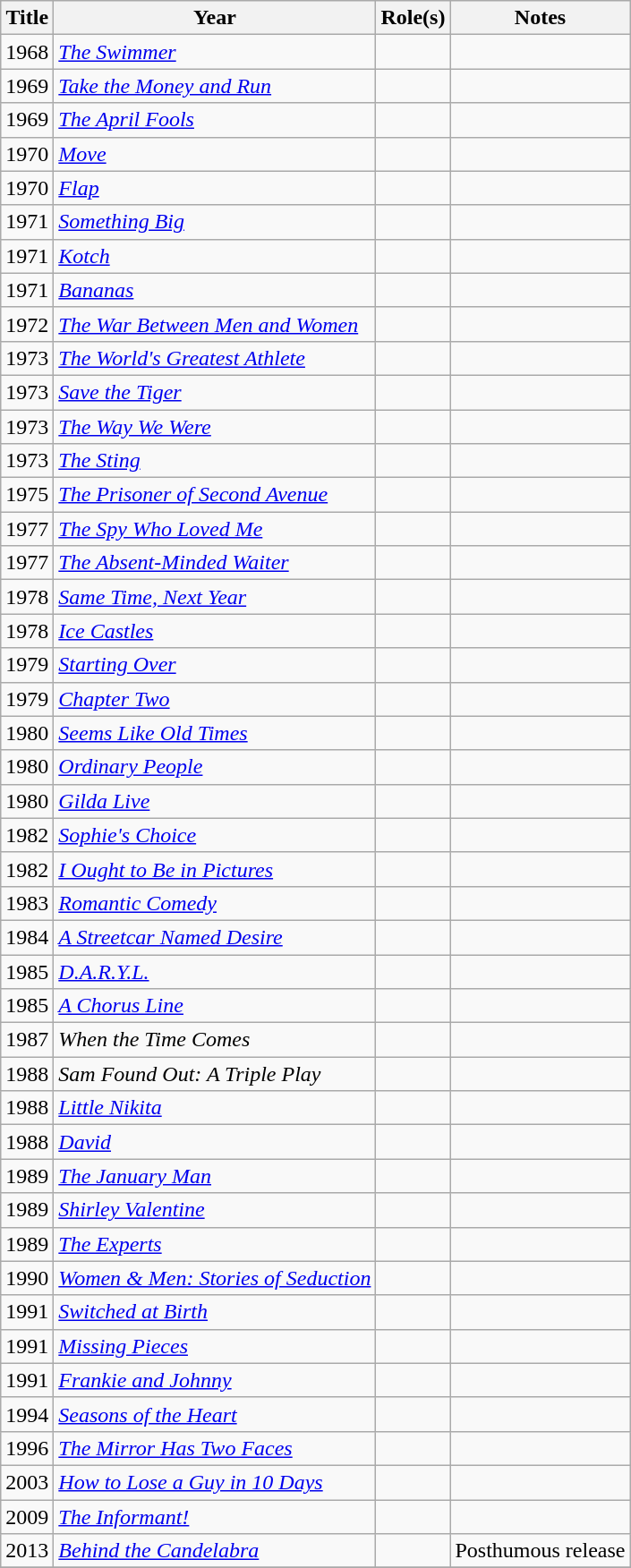<table class="wikitable plainrowheaders sortable">
<tr>
<th>Title</th>
<th>Year</th>
<th>Role(s)</th>
<th>Notes</th>
</tr>
<tr>
<td>1968</td>
<td><em><a href='#'>The Swimmer</a></em></td>
<td></td>
<td></td>
</tr>
<tr>
<td>1969</td>
<td><em><a href='#'>Take the Money and Run</a></em></td>
<td></td>
<td></td>
</tr>
<tr>
<td>1969</td>
<td><em><a href='#'>The April Fools</a></em></td>
<td></td>
<td></td>
</tr>
<tr>
<td>1970</td>
<td><em><a href='#'>Move</a></em></td>
<td></td>
<td></td>
</tr>
<tr>
<td>1970</td>
<td><em><a href='#'>Flap</a></em></td>
<td></td>
<td></td>
</tr>
<tr>
<td>1971</td>
<td><em><a href='#'>Something Big</a></em></td>
<td></td>
<td></td>
</tr>
<tr>
<td>1971</td>
<td><em><a href='#'>Kotch</a></em></td>
<td></td>
<td></td>
</tr>
<tr>
<td>1971</td>
<td><em><a href='#'>Bananas</a></em></td>
<td></td>
<td></td>
</tr>
<tr>
<td>1972</td>
<td><em><a href='#'>The War Between Men and Women</a></em></td>
<td></td>
<td></td>
</tr>
<tr>
<td>1973</td>
<td><em><a href='#'>The World's Greatest Athlete</a></em></td>
<td></td>
<td></td>
</tr>
<tr>
<td>1973</td>
<td><em><a href='#'>Save the Tiger</a></em></td>
<td></td>
<td></td>
</tr>
<tr>
<td>1973</td>
<td><em><a href='#'>The Way We Were</a></em></td>
<td></td>
<td></td>
</tr>
<tr>
<td>1973</td>
<td><em><a href='#'>The Sting</a></em></td>
<td></td>
<td></td>
</tr>
<tr>
<td>1975</td>
<td><em><a href='#'>The Prisoner of Second Avenue</a></em></td>
<td></td>
<td></td>
</tr>
<tr>
<td>1977</td>
<td><em><a href='#'>The Spy Who Loved Me</a></em></td>
<td></td>
<td></td>
</tr>
<tr>
<td>1977</td>
<td><em><a href='#'>The Absent-Minded Waiter</a></em></td>
<td></td>
<td></td>
</tr>
<tr>
<td>1978</td>
<td><em><a href='#'>Same Time, Next Year</a></em></td>
<td></td>
<td></td>
</tr>
<tr>
<td>1978</td>
<td><em><a href='#'>Ice Castles</a></em></td>
<td></td>
<td></td>
</tr>
<tr>
<td>1979</td>
<td><em><a href='#'>Starting Over</a></em></td>
<td></td>
<td></td>
</tr>
<tr>
<td>1979</td>
<td><em><a href='#'>Chapter Two</a></em></td>
<td></td>
<td></td>
</tr>
<tr>
<td>1980</td>
<td><em><a href='#'>Seems Like Old Times</a></em></td>
<td></td>
<td></td>
</tr>
<tr>
<td>1980</td>
<td><em><a href='#'>Ordinary People</a></em></td>
<td></td>
<td></td>
</tr>
<tr>
<td>1980</td>
<td><em><a href='#'>Gilda Live</a></em></td>
<td></td>
<td></td>
</tr>
<tr>
<td>1982</td>
<td><em><a href='#'>Sophie's Choice</a></em></td>
<td></td>
<td></td>
</tr>
<tr>
<td>1982</td>
<td><em><a href='#'>I Ought to Be in Pictures</a></em></td>
<td></td>
<td></td>
</tr>
<tr>
<td>1983</td>
<td><em><a href='#'>Romantic Comedy</a></em></td>
<td></td>
<td></td>
</tr>
<tr>
<td>1984</td>
<td><em><a href='#'>A Streetcar Named Desire</a></em></td>
<td></td>
<td></td>
</tr>
<tr>
<td>1985</td>
<td><em><a href='#'>D.A.R.Y.L.</a></em></td>
<td></td>
<td></td>
</tr>
<tr>
<td>1985</td>
<td><em><a href='#'>A Chorus Line</a></em></td>
<td></td>
<td></td>
</tr>
<tr>
<td>1987</td>
<td><em>When the Time Comes</em></td>
<td></td>
<td></td>
</tr>
<tr>
<td>1988</td>
<td><em>Sam Found Out: A Triple Play</em></td>
<td></td>
<td></td>
</tr>
<tr>
<td>1988</td>
<td><em><a href='#'>Little Nikita</a></em></td>
<td></td>
<td></td>
</tr>
<tr>
<td>1988</td>
<td><em><a href='#'>David</a></em></td>
<td></td>
<td></td>
</tr>
<tr>
<td>1989</td>
<td><em><a href='#'>The January Man</a></em></td>
<td></td>
<td></td>
</tr>
<tr>
<td>1989</td>
<td><em><a href='#'>Shirley Valentine</a></em></td>
<td></td>
<td></td>
</tr>
<tr>
<td>1989</td>
<td><em><a href='#'>The Experts</a></em></td>
<td></td>
<td></td>
</tr>
<tr>
<td>1990</td>
<td><em><a href='#'>Women & Men: Stories of Seduction</a></em></td>
<td></td>
<td></td>
</tr>
<tr>
<td>1991</td>
<td><em><a href='#'>Switched at Birth</a></em></td>
<td></td>
<td></td>
</tr>
<tr>
<td>1991</td>
<td><em><a href='#'>Missing Pieces</a></em></td>
<td></td>
<td></td>
</tr>
<tr>
<td>1991</td>
<td><em><a href='#'>Frankie and Johnny</a></em></td>
<td></td>
<td></td>
</tr>
<tr>
<td>1994</td>
<td><em><a href='#'>Seasons of the Heart</a></em></td>
<td></td>
<td></td>
</tr>
<tr>
<td>1996</td>
<td><em><a href='#'>The Mirror Has Two Faces</a></em></td>
<td></td>
<td></td>
</tr>
<tr>
<td>2003</td>
<td><em><a href='#'>How to Lose a Guy in 10 Days</a></em></td>
<td></td>
<td></td>
</tr>
<tr>
<td>2009</td>
<td><em><a href='#'>The Informant!</a></em></td>
<td></td>
<td></td>
</tr>
<tr>
<td>2013</td>
<td><em><a href='#'>Behind the Candelabra</a></em></td>
<td></td>
<td>Posthumous release</td>
</tr>
<tr>
</tr>
</table>
